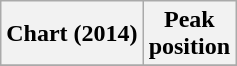<table class="wikitable">
<tr>
<th>Chart (2014)</th>
<th>Peak<br>position</th>
</tr>
<tr>
</tr>
</table>
